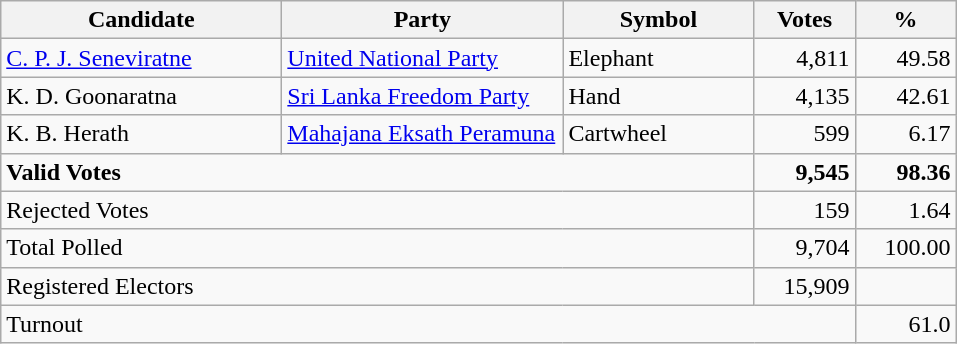<table class="wikitable" border="1" style="text-align:right;">
<tr>
<th align=left width="180">Candidate</th>
<th align=left width="180">Party</th>
<th align=left width="120">Symbol</th>
<th align=left width="60">Votes</th>
<th align=left width="60">%</th>
</tr>
<tr>
<td align=left><a href='#'>C. P. J. Seneviratne</a></td>
<td align=left><a href='#'>United National Party</a></td>
<td align=left>Elephant</td>
<td>4,811</td>
<td>49.58</td>
</tr>
<tr>
<td align=left>K. D. Goonaratna</td>
<td align=left><a href='#'>Sri Lanka Freedom Party</a></td>
<td align=left>Hand</td>
<td>4,135</td>
<td>42.61</td>
</tr>
<tr>
<td align=left>K. B. Herath</td>
<td align=left><a href='#'>Mahajana Eksath Peramuna</a></td>
<td align=left>Cartwheel</td>
<td>599</td>
<td>6.17</td>
</tr>
<tr>
<td align=left colspan=3><strong>Valid Votes</strong></td>
<td><strong>9,545</strong></td>
<td><strong>98.36</strong></td>
</tr>
<tr>
<td align=left colspan=3>Rejected Votes</td>
<td>159</td>
<td>1.64</td>
</tr>
<tr>
<td align=left colspan=3>Total Polled</td>
<td>9,704</td>
<td>100.00</td>
</tr>
<tr>
<td align=left colspan=3>Registered Electors</td>
<td>15,909</td>
<td></td>
</tr>
<tr>
<td align=left colspan=4>Turnout</td>
<td>61.0</td>
</tr>
</table>
